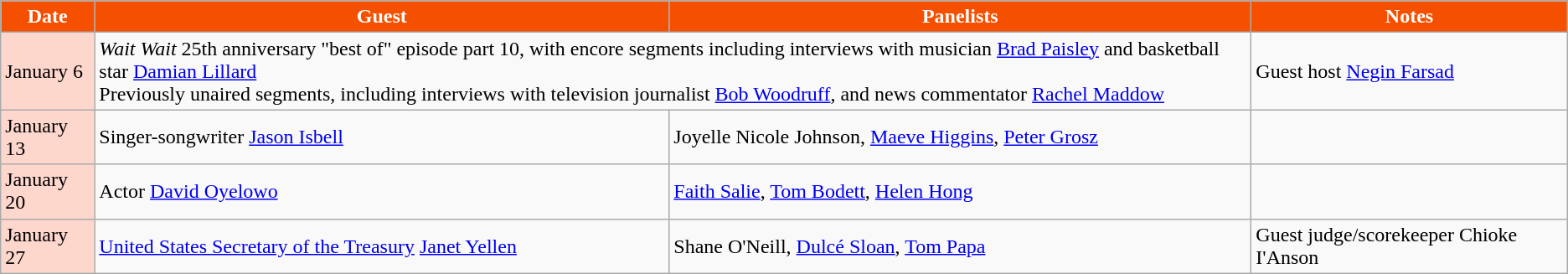<table class="wikitable">
<tr>
<th style="background:#f55000;color:#FFFFFF;">Date</th>
<th style="background:#f55000;color:#FFFFFF;">Guest</th>
<th style="background:#f55000;color:#FFFFFF;">Panelists</th>
<th style="background:#f55000;color:#FFFFFF;">Notes</th>
</tr>
<tr>
<td style="background:#FDD6CC;color:#000000;">January 6</td>
<td colspan=2><em>Wait Wait</em> 25th anniversary "best of" episode part 10, with encore segments including interviews with musician <a href='#'>Brad Paisley</a> and basketball star <a href='#'>Damian Lillard</a><br>Previously unaired segments, including interviews with television journalist <a href='#'>Bob Woodruff</a>, and news commentator <a href='#'>Rachel Maddow</a></td>
<td>Guest host <a href='#'>Negin Farsad</a></td>
</tr>
<tr>
<td style="background:#FDD6CC;color:#000000;">January 13</td>
<td>Singer-songwriter <a href='#'>Jason Isbell</a></td>
<td>Joyelle Nicole Johnson, <a href='#'>Maeve Higgins</a>, <a href='#'>Peter Grosz</a></td>
<td></td>
</tr>
<tr>
<td style="background:#FDD6CC;color:#000000;">January 20</td>
<td>Actor <a href='#'>David Oyelowo</a></td>
<td><a href='#'>Faith Salie</a>, <a href='#'>Tom Bodett</a>, <a href='#'>Helen Hong</a></td>
<td></td>
</tr>
<tr>
<td style="background:#FDD6CC;color:#000000;">January 27</td>
<td><a href='#'>United States Secretary of the Treasury</a> <a href='#'>Janet Yellen</a></td>
<td>Shane O'Neill, <a href='#'>Dulcé Sloan</a>, <a href='#'>Tom Papa</a></td>
<td>Guest judge/scorekeeper Chioke I'Anson</td>
</tr>
</table>
